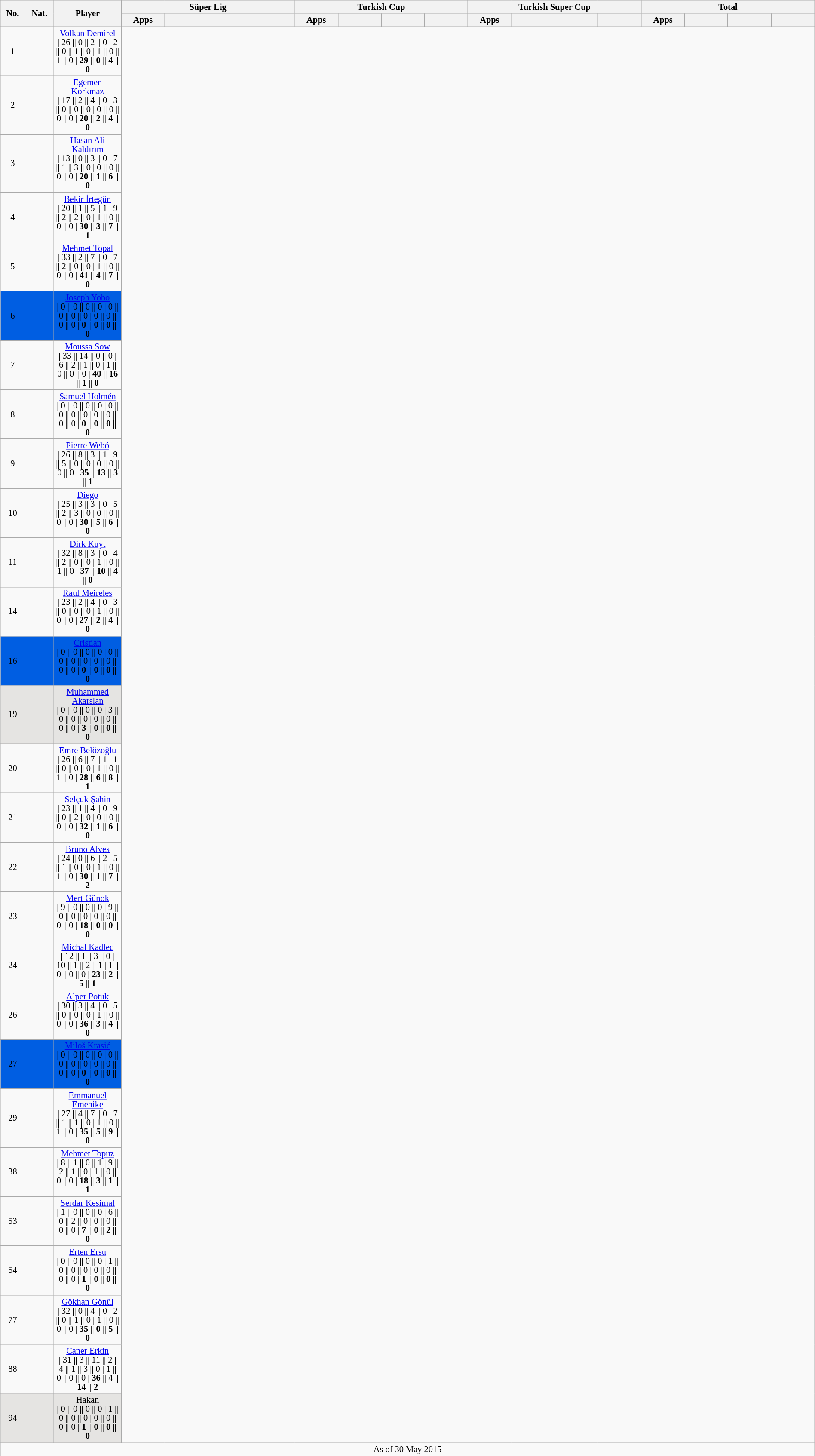<table class="wikitable sortable alternance" style="font-size:85%; text-align:center; line-height:14px;" width=100%>
<tr>
<th rowspan="2" width=10>No.</th>
<th rowspan="2" width=10>Nat.</th>
<th rowspan="2" width=10>Player</th>
<th colspan="4">Süper Lig</th>
<th colspan="4">Turkish Cup</th>
<th colspan="4">Turkish Super Cup</th>
<th colspan="4">Total</th>
</tr>
<tr align="center">
<th width=40>Apps</th>
<th width=40></th>
<th width=40></th>
<th width=40></th>
<th width=40>Apps</th>
<th width=40></th>
<th width=40></th>
<th width=40></th>
<th width=40>Apps</th>
<th width=40></th>
<th width=40></th>
<th width=40></th>
<th width=40>Apps</th>
<th width=40></th>
<th width=40></th>
<th width=40></th>
</tr>
<tr bgcolor=>
<td>1</td>
<td></td>
<td><a href='#'>Volkan Demirel</a><br>          | 26 || 0 || 2 || 0 
        | 2 || 0 || 1 || 0 
  | 1 || 0 || 1 || 0 
              | <strong>29</strong> || <strong>0</strong> || <strong>4</strong> || <strong>0</strong></td>
</tr>
<tr bgcolor=>
<td>2</td>
<td></td>
<td><a href='#'>Egemen Korkmaz</a><br>          | 17 || 2 || 4 || 0 
        | 3 || 0 || 0 || 0 
  | 0 || 0 || 0 || 0  
              | <strong>20</strong> || <strong>2</strong> || <strong>4</strong> || <strong>0</strong></td>
</tr>
<tr bgcolor=>
<td>3</td>
<td></td>
<td><a href='#'>Hasan Ali Kaldırım</a><br>          | 13 || 0 || 3 || 0 
        | 7 || 1 || 3 || 0 
  | 0 || 0 || 0 || 0 
              | <strong>20</strong> || <strong>1</strong> || <strong>6</strong> || <strong>0</strong></td>
</tr>
<tr bgcolor=>
<td>4</td>
<td></td>
<td><a href='#'>Bekir İrtegün</a><br>          | 20 || 1 || 5 || 1 
        | 9 || 2 || 2 || 0 
  | 1 || 0 || 0 || 0  
              | <strong>30</strong> || <strong>3</strong> || <strong>7</strong> || <strong>1</strong></td>
</tr>
<tr bgcolor=>
<td>5</td>
<td></td>
<td><a href='#'>Mehmet Topal</a><br>          | 33 || 2 || 7 || 0 
        | 7 || 2 || 0 || 0 
  | 1 || 0 || 0 || 0  
              | <strong>41</strong> || <strong>4</strong> || <strong>7</strong> || <strong>0</strong></td>
</tr>
<tr bgcolor==#E5E4E2>
<td>6</td>
<td></td>
<td><a href='#'>Joseph Yobo</a><br>          | 0 || 0 || 0 || 0 
        | 0 || 0 || 0 || 0 
  | 0 || 0 || 0 || 0  
              | <strong>0</strong> || <strong>0</strong> || <strong>0</strong> || <strong>0</strong></td>
</tr>
<tr bgcolor=>
<td>7</td>
<td></td>
<td><a href='#'>Moussa Sow</a><br>          | 33 || 14 || 0 || 0 
        | 6 || 2 || 1 || 0 
  | 1 || 0 || 0 || 0 
              | <strong>40</strong> || <strong>16</strong> || <strong>1</strong> || <strong>0</strong></td>
</tr>
<tr bgcolor=>
<td>8</td>
<td></td>
<td><a href='#'>Samuel Holmén</a><br>          | 0 || 0 || 0 || 0 
        | 0 || 0 || 0 || 0 
  | 0 || 0 || 0 || 0 
              | <strong>0</strong> || <strong>0</strong> || <strong>0</strong> || <strong>0</strong></td>
</tr>
<tr bgcolor=>
<td>9</td>
<td></td>
<td><a href='#'>Pierre Webó</a><br>          | 26 || 8 || 3 || 1 
        | 9 || 5 || 0 || 0 
  | 0 || 0 || 0 || 0 
              | <strong>35</strong> || <strong>13</strong> || <strong>3</strong> || <strong>1</strong></td>
</tr>
<tr bgcolor=>
<td>10</td>
<td></td>
<td><a href='#'>Diego</a><br>          | 25 || 3 || 3 || 0 
        | 5 || 2 || 3 || 0 
  | 0 || 0 || 0 || 0 
              | <strong>30</strong> || <strong>5</strong> || <strong>6</strong> || <strong>0</strong></td>
</tr>
<tr bgcolor=>
<td>11</td>
<td></td>
<td><a href='#'>Dirk Kuyt</a><br>          | 32 || 8 || 3 || 0 
        | 4 || 2 || 0 || 0 
  | 1 || 0 || 1 || 0 
              | <strong>37</strong> || <strong>10</strong> || <strong>4</strong> || <strong>0</strong></td>
</tr>
<tr bgcolor=>
<td>14</td>
<td></td>
<td><a href='#'>Raul Meireles</a><br>          | 23 || 2 || 4 || 0 
        | 3 || 0 || 0 || 0 
  | 1 || 0 || 0 || 0 
              | <strong>27</strong> || <strong>2</strong> || <strong>4</strong> || <strong>0</strong></td>
</tr>
<tr bgcolor==#E5E4E2>
<td>16</td>
<td></td>
<td><a href='#'>Cristian</a><br>          | 0 || 0 || 0 || 0 
        | 0 || 0 || 0 || 0 
  | 0 || 0 || 0 || 0  
              | <strong>0</strong> || <strong>0</strong> || <strong>0</strong> || <strong>0</strong></td>
</tr>
<tr bgcolor=#E5E4E2>
<td>19</td>
<td></td>
<td><a href='#'>Muhammed Akarslan</a><br>          | 0 || 0 || 0 || 0 
        | 3 || 0 || 0 || 0 
  | 0 || 0 || 0 || 0  
              | <strong>3</strong> || <strong>0</strong> || <strong>0</strong> || <strong>0</strong></td>
</tr>
<tr bgcolor=>
<td>20</td>
<td></td>
<td><a href='#'>Emre Belözoğlu</a><br>          | 26 || 6 || 7 || 1 
        | 1 || 0 || 0 || 0 
  | 1 || 0 || 1 || 0 
              | <strong>28</strong> || <strong>6</strong> || <strong>8</strong> || <strong>1</strong></td>
</tr>
<tr bgcolor=>
<td>21</td>
<td></td>
<td><a href='#'>Selçuk Şahin</a><br>          | 23 || 1 || 4 || 0 
        | 9 || 0 || 2 || 0 
  | 0 || 0 || 0 || 0 
              | <strong>32</strong> || <strong>1</strong> || <strong>6</strong> || <strong>0</strong></td>
</tr>
<tr bgcolor=>
<td>22</td>
<td></td>
<td><a href='#'>Bruno Alves</a><br>          | 24 || 0 || 6 || 2 
        | 5 || 1 || 0 || 0 
  | 1 || 0 || 1 || 0 
              | <strong>30</strong> || <strong>1</strong> || <strong>7</strong> || <strong>2</strong></td>
</tr>
<tr bgcolor=>
<td>23</td>
<td></td>
<td><a href='#'>Mert Günok</a><br>          | 9 || 0 || 0 || 0 
        | 9 || 0 || 0 || 0 
  | 0 || 0 || 0 || 0 
              | <strong>18</strong> || <strong>0</strong> || <strong>0</strong> || <strong>0</strong></td>
</tr>
<tr bgcolor=>
<td>24</td>
<td></td>
<td><a href='#'>Michal Kadlec</a><br>          | 12 || 1 || 3 || 0 
        | 10 || 1 || 2 || 1 
  | 1 || 0 || 0 || 0 
              | <strong>23</strong> || <strong>2</strong> || <strong>5</strong> || <strong>1</strong></td>
</tr>
<tr bgcolor=>
<td>26</td>
<td></td>
<td><a href='#'>Alper Potuk</a><br>          | 30 || 3 || 4 || 0 
        | 5 || 0 || 0 || 0 
  | 1 || 0 || 0 || 0 
              | <strong>36</strong> || <strong>3</strong> || <strong>4</strong> || <strong>0</strong></td>
</tr>
<tr bgcolor==#E5E4E2>
<td>27</td>
<td></td>
<td><a href='#'>Miloš Krasić</a><br>          | 0 || 0 || 0 || 0 
        | 0 || 0 || 0 || 0 
  | 0 || 0 || 0 || 0  
              | <strong>0</strong> || <strong>0</strong> || <strong>0</strong> || <strong>0</strong></td>
</tr>
<tr bgcolor=>
<td>29</td>
<td></td>
<td><a href='#'>Emmanuel Emenike</a><br>          | 27 || 4 || 7 || 0 
        | 7 || 1 || 1 || 0 
  | 1 || 0 || 1 || 0 
              | <strong>35</strong> || <strong>5</strong> || <strong>9</strong> || <strong>0</strong></td>
</tr>
<tr bgcolor=>
<td>38</td>
<td></td>
<td><a href='#'>Mehmet Topuz</a><br>          | 8 || 1 || 0 || 1 
        | 9 || 2 || 1 || 0 
  | 1 || 0 || 0 || 0 
              | <strong>18</strong> || <strong>3</strong> || <strong>1</strong> || <strong>1</strong></td>
</tr>
<tr bgcolor=>
<td>53</td>
<td></td>
<td><a href='#'>Serdar Kesimal</a><br>          | 1 || 0 || 0 || 0 
        | 6 || 0 || 2 || 0 
  | 0 || 0 || 0 || 0 
              | <strong>7</strong> || <strong>0</strong> || <strong>2</strong> || <strong>0</strong></td>
</tr>
<tr bgcolor=>
<td>54</td>
<td></td>
<td><a href='#'>Erten Ersu</a><br>          | 0 || 0 || 0 || 0 
        | 1 || 0 || 0 || 0 
  | 0 || 0 || 0 || 0  
              | <strong>1</strong> || <strong>0</strong> || <strong>0</strong> || <strong>0</strong></td>
</tr>
<tr bgcolor=>
<td>77</td>
<td></td>
<td><a href='#'>Gökhan Gönül</a><br>          | 32 || 0 || 4 || 0 
        | 2 || 0 || 1 || 0 
  | 1 || 0 || 0 || 0 
              | <strong>35</strong> || <strong>0</strong> || <strong>5</strong> || <strong>0</strong></td>
</tr>
<tr bgcolor=>
<td>88</td>
<td></td>
<td><a href='#'>Caner Erkin</a><br>          | 31 || 3 || 11 || 2 
        | 4 || 1 || 3 || 0 
  | 1 || 0 || 0 || 0 
              | <strong>36</strong> || <strong>4</strong> || <strong>14</strong> || <strong>2</strong></td>
</tr>
<tr bgcolor=#E5E4E2>
<td>94</td>
<td></td>
<td>Hakan<br>          | 0 || 0 || 0 || 0 
        | 1 || 0 || 0 || 0 
  | 0 || 0 || 0 || 0  
              | <strong>1</strong> || <strong>0</strong> || <strong>0</strong> || <strong>0</strong></td>
</tr>
<tr bgcolor=>
<td colspan="20" style="text-align:center;">As of 30 May 2015</td>
</tr>
<tr>
</tr>
</table>
